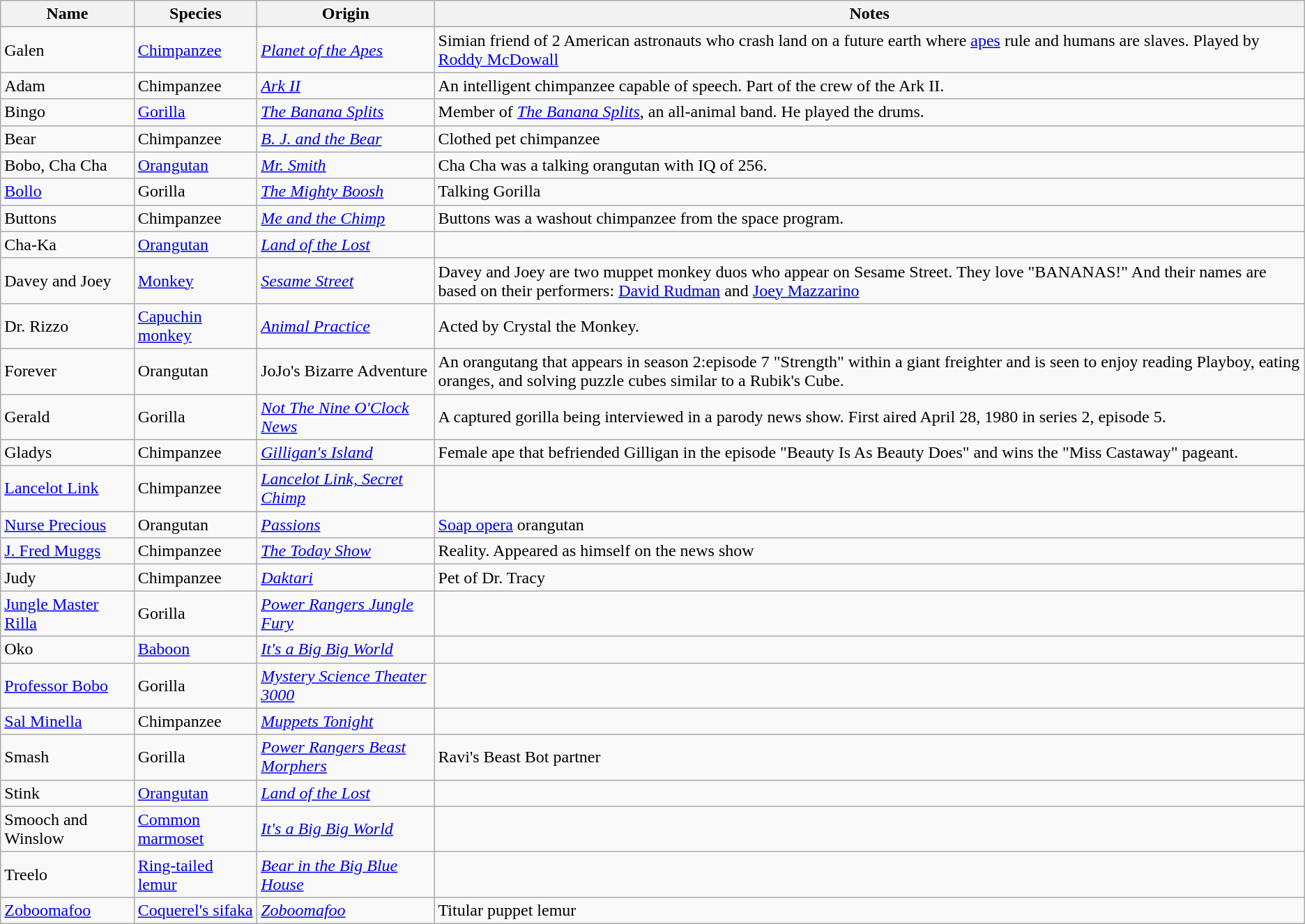<table class="wikitable sortable">
<tr>
<th>Name</th>
<th>Species</th>
<th>Origin</th>
<th>Notes</th>
</tr>
<tr>
<td>Galen</td>
<td><a href='#'>Chimpanzee</a></td>
<td><em><a href='#'>Planet of the Apes</a></em></td>
<td>Simian friend of 2 American astronauts who crash land on a future earth where <a href='#'>apes</a> rule and humans are slaves. Played by <a href='#'>Roddy McDowall</a></td>
</tr>
<tr>
<td>Adam</td>
<td>Chimpanzee</td>
<td><em><a href='#'>Ark II</a></em></td>
<td>An intelligent chimpanzee capable of speech. Part of the crew of the Ark II.</td>
</tr>
<tr>
<td>Bingo</td>
<td><a href='#'>Gorilla</a></td>
<td><em><a href='#'>The Banana Splits</a></em></td>
<td>Member of <em><a href='#'>The Banana Splits</a></em>, an all-animal band. He played the drums.</td>
</tr>
<tr>
<td>Bear</td>
<td>Chimpanzee</td>
<td><em><a href='#'>B. J. and the Bear</a></em></td>
<td>Clothed pet chimpanzee</td>
</tr>
<tr>
<td>Bobo, Cha Cha</td>
<td><a href='#'>Orangutan</a></td>
<td><em><a href='#'>Mr. Smith</a></em></td>
<td>Cha Cha was a talking orangutan with IQ of 256.</td>
</tr>
<tr>
<td><a href='#'>Bollo</a></td>
<td>Gorilla</td>
<td><em><a href='#'>The Mighty Boosh</a></em></td>
<td>Talking Gorilla</td>
</tr>
<tr>
<td>Buttons</td>
<td>Chimpanzee</td>
<td><em><a href='#'>Me and the Chimp</a></em></td>
<td>Buttons was a washout chimpanzee from the space program.</td>
</tr>
<tr>
<td>Cha-Ka</td>
<td><a href='#'>Orangutan</a></td>
<td><em><a href='#'>Land of the Lost</a></em></td>
</tr>
<tr>
<td>Davey and Joey</td>
<td><a href='#'>Monkey</a></td>
<td><em><a href='#'>Sesame Street</a></em></td>
<td>Davey and Joey are two muppet monkey duos who appear on Sesame Street. They love "BANANAS!" And their names are based on their performers: <a href='#'>David Rudman</a> and <a href='#'>Joey Mazzarino</a></td>
</tr>
<tr>
<td>Dr. Rizzo</td>
<td><a href='#'>Capuchin monkey</a></td>
<td><em><a href='#'>Animal Practice</a></em></td>
<td>Acted by Crystal the Monkey.</td>
</tr>
<tr>
<td>Forever</td>
<td>Orangutan</td>
<td>JoJo's Bizarre Adventure</td>
<td>An orangutang that appears in season 2:episode 7 "Strength"  within a giant freighter and is seen to enjoy reading Playboy, eating oranges, and solving puzzle cubes similar to a Rubik's Cube.</td>
</tr>
<tr>
<td>Gerald</td>
<td>Gorilla</td>
<td><em><a href='#'>Not The Nine O'Clock News</a></em></td>
<td>A captured gorilla being interviewed in a parody news show. First aired April 28, 1980 in series 2, episode 5.</td>
</tr>
<tr>
<td>Gladys</td>
<td>Chimpanzee</td>
<td><em><a href='#'>Gilligan's Island</a></em></td>
<td>Female ape that befriended Gilligan in the episode "Beauty Is As Beauty Does" and wins the "Miss Castaway" pageant.</td>
</tr>
<tr>
<td><a href='#'>Lancelot Link</a></td>
<td>Chimpanzee</td>
<td><em><a href='#'>Lancelot Link, Secret Chimp</a></em></td>
<td></td>
</tr>
<tr>
<td><a href='#'>Nurse Precious</a></td>
<td>Orangutan</td>
<td><em><a href='#'>Passions</a></em></td>
<td><a href='#'>Soap opera</a> orangutan</td>
</tr>
<tr>
<td><a href='#'>J. Fred Muggs</a></td>
<td>Chimpanzee</td>
<td><em><a href='#'>The Today Show</a></em></td>
<td>Reality. Appeared as himself on the news show</td>
</tr>
<tr>
<td>Judy</td>
<td>Chimpanzee</td>
<td><em><a href='#'>Daktari</a></em></td>
<td>Pet of Dr. Tracy</td>
</tr>
<tr>
<td><a href='#'>Jungle Master Rilla</a></td>
<td>Gorilla</td>
<td><em><a href='#'>Power Rangers Jungle Fury</a></em></td>
<td></td>
</tr>
<tr>
<td>Oko</td>
<td><a href='#'>Baboon</a></td>
<td><em><a href='#'>It's a Big Big World</a></em></td>
<td></td>
</tr>
<tr>
<td><a href='#'>Professor Bobo</a></td>
<td>Gorilla</td>
<td><em><a href='#'>Mystery Science Theater 3000</a></em></td>
<td></td>
</tr>
<tr>
<td><a href='#'>Sal Minella</a></td>
<td>Chimpanzee</td>
<td><em><a href='#'>Muppets Tonight</a></em></td>
<td></td>
</tr>
<tr>
<td>Smash</td>
<td>Gorilla</td>
<td><em><a href='#'>Power Rangers Beast Morphers</a></em></td>
<td>Ravi's Beast Bot partner</td>
</tr>
<tr>
<td>Stink</td>
<td><a href='#'>Orangutan</a></td>
<td><em><a href='#'>Land of the Lost</a></em></td>
<td></td>
</tr>
<tr>
<td>Smooch and Winslow</td>
<td><a href='#'>Common marmoset</a></td>
<td><em><a href='#'>It's a Big Big World</a></em></td>
<td></td>
</tr>
<tr>
<td>Treelo</td>
<td><a href='#'>Ring-tailed lemur</a></td>
<td><em><a href='#'>Bear in the Big Blue House</a></em></td>
</tr>
<tr>
<td><a href='#'>Zoboomafoo</a></td>
<td><a href='#'>Coquerel's sifaka</a></td>
<td><em><a href='#'>Zoboomafoo</a></em></td>
<td>Titular puppet lemur</td>
</tr>
</table>
